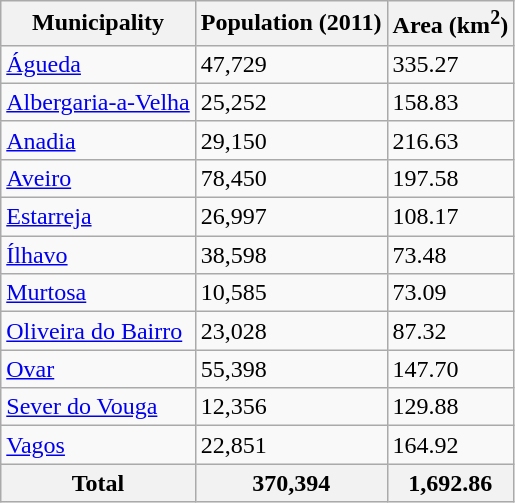<table class="wikitable sortable">
<tr>
<th>Municipality</th>
<th>Population (2011)</th>
<th>Area (km<sup>2</sup>)</th>
</tr>
<tr>
<td><a href='#'>Águeda</a></td>
<td>47,729</td>
<td>335.27</td>
</tr>
<tr>
<td><a href='#'>Albergaria-a-Velha</a></td>
<td>25,252</td>
<td>158.83</td>
</tr>
<tr>
<td><a href='#'>Anadia</a></td>
<td>29,150</td>
<td>216.63</td>
</tr>
<tr>
<td><a href='#'>Aveiro</a></td>
<td>78,450</td>
<td>197.58</td>
</tr>
<tr>
<td><a href='#'>Estarreja</a></td>
<td>26,997</td>
<td>108.17</td>
</tr>
<tr>
<td><a href='#'>Ílhavo</a></td>
<td>38,598</td>
<td>73.48</td>
</tr>
<tr>
<td><a href='#'>Murtosa</a></td>
<td>10,585</td>
<td>73.09</td>
</tr>
<tr>
<td><a href='#'>Oliveira do Bairro</a></td>
<td>23,028</td>
<td>87.32</td>
</tr>
<tr>
<td><a href='#'>Ovar</a></td>
<td>55,398</td>
<td>147.70</td>
</tr>
<tr>
<td><a href='#'>Sever do Vouga</a></td>
<td>12,356</td>
<td>129.88</td>
</tr>
<tr>
<td><a href='#'>Vagos</a></td>
<td>22,851</td>
<td>164.92</td>
</tr>
<tr>
<th>Total</th>
<th>370,394</th>
<th>1,692.86</th>
</tr>
</table>
